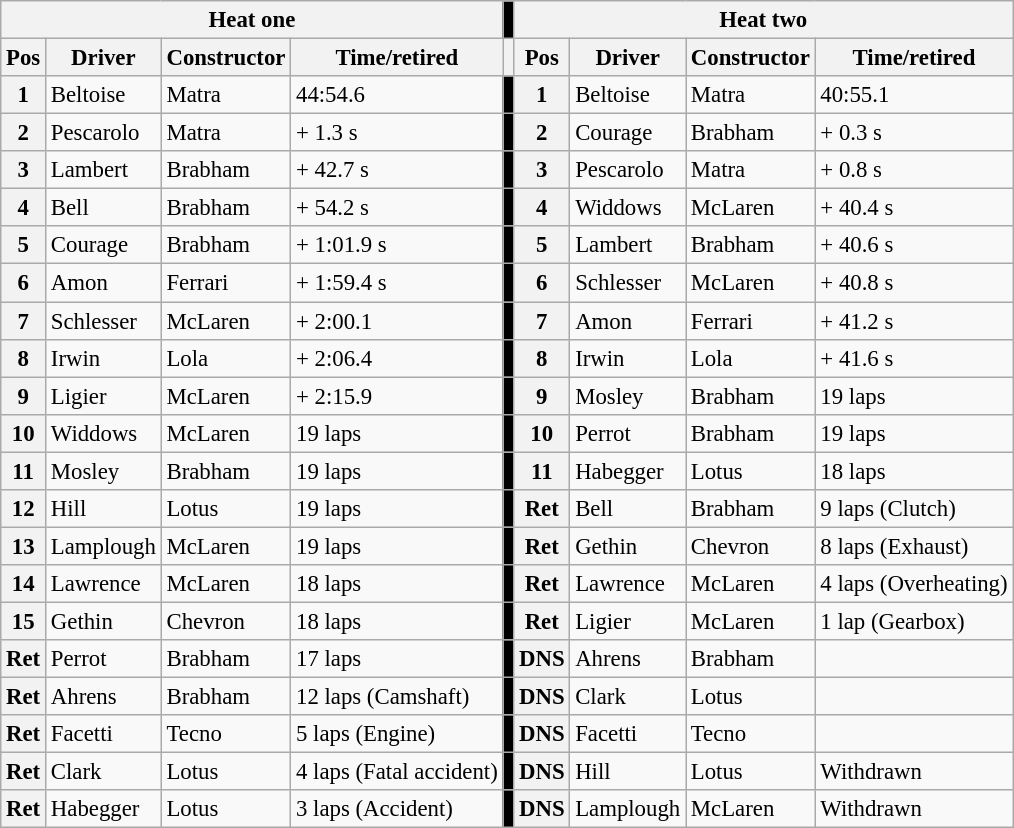<table class="wikitable" style="font-size: 95%;">
<tr>
<th colspan="4"><strong>Heat one</strong></th>
<td style="background:#000000;"></td>
<th colspan="4"><strong>Heat two</strong></th>
</tr>
<tr>
<th>Pos</th>
<th>Driver</th>
<th>Constructor</th>
<th>Time/retired</th>
<th></th>
<th>Pos</th>
<th>Driver</th>
<th>Constructor</th>
<th>Time/retired</th>
</tr>
<tr>
<th>1</th>
<td>Beltoise</td>
<td>Matra</td>
<td>44:54.6</td>
<td style="background:#000000;"></td>
<th>1</th>
<td>Beltoise</td>
<td>Matra</td>
<td>40:55.1</td>
</tr>
<tr>
<th>2</th>
<td>Pescarolo</td>
<td>Matra</td>
<td>+ 1.3 s</td>
<td style="background:#000000;"></td>
<th>2</th>
<td>Courage</td>
<td>Brabham</td>
<td>+ 0.3 s</td>
</tr>
<tr>
<th>3</th>
<td>Lambert</td>
<td>Brabham</td>
<td>+ 42.7 s</td>
<td style="background:#000000;"></td>
<th>3</th>
<td>Pescarolo</td>
<td>Matra</td>
<td>+ 0.8 s</td>
</tr>
<tr>
<th>4</th>
<td>Bell</td>
<td>Brabham</td>
<td>+ 54.2 s</td>
<td style="background:#000000;"></td>
<th>4</th>
<td>Widdows</td>
<td>McLaren</td>
<td>+ 40.4 s</td>
</tr>
<tr>
<th>5</th>
<td>Courage</td>
<td>Brabham</td>
<td>+ 1:01.9 s</td>
<td style="background:#000000;"></td>
<th>5</th>
<td>Lambert</td>
<td>Brabham</td>
<td>+ 40.6 s</td>
</tr>
<tr>
<th>6</th>
<td>Amon</td>
<td>Ferrari</td>
<td>+ 1:59.4 s</td>
<td style="background:#000000;"></td>
<th>6</th>
<td>Schlesser</td>
<td>McLaren</td>
<td>+ 40.8 s</td>
</tr>
<tr>
<th>7</th>
<td>Schlesser</td>
<td>McLaren</td>
<td>+ 2:00.1</td>
<td style="background:#000000;"></td>
<th>7</th>
<td>Amon</td>
<td>Ferrari</td>
<td>+ 41.2 s</td>
</tr>
<tr>
<th>8</th>
<td>Irwin</td>
<td>Lola</td>
<td>+ 2:06.4</td>
<td style="background:#000000;"></td>
<th>8</th>
<td>Irwin</td>
<td>Lola</td>
<td>+ 41.6 s</td>
</tr>
<tr>
<th>9</th>
<td>Ligier</td>
<td>McLaren</td>
<td>+ 2:15.9</td>
<td style="background:#000000;"></td>
<th>9</th>
<td>Mosley</td>
<td>Brabham</td>
<td>19 laps</td>
</tr>
<tr>
<th>10</th>
<td>Widdows</td>
<td>McLaren</td>
<td>19 laps</td>
<td style="background:#000000;"></td>
<th>10</th>
<td>Perrot</td>
<td>Brabham</td>
<td>19 laps</td>
</tr>
<tr>
<th>11</th>
<td>Mosley</td>
<td>Brabham</td>
<td>19 laps</td>
<td style="background:#000000;"></td>
<th>11</th>
<td>Habegger</td>
<td>Lotus</td>
<td>18 laps</td>
</tr>
<tr>
<th>12</th>
<td>Hill</td>
<td>Lotus</td>
<td>19 laps</td>
<td style="background:#000000;"></td>
<th>Ret</th>
<td>Bell</td>
<td>Brabham</td>
<td>9 laps (Clutch)</td>
</tr>
<tr>
<th>13</th>
<td>Lamplough</td>
<td>McLaren</td>
<td>19 laps</td>
<td style="background:#000000;"></td>
<th>Ret</th>
<td>Gethin</td>
<td>Chevron</td>
<td>8 laps (Exhaust)</td>
</tr>
<tr>
<th>14</th>
<td>Lawrence</td>
<td>McLaren</td>
<td>18 laps</td>
<td style="background:#000000;"></td>
<th>Ret</th>
<td>Lawrence</td>
<td>McLaren</td>
<td>4 laps (Overheating)</td>
</tr>
<tr>
<th>15</th>
<td>Gethin</td>
<td>Chevron</td>
<td>18 laps</td>
<td style="background:#000000;"></td>
<th>Ret</th>
<td>Ligier</td>
<td>McLaren</td>
<td>1 lap (Gearbox)</td>
</tr>
<tr>
<th>Ret</th>
<td>Perrot</td>
<td>Brabham</td>
<td>17 laps</td>
<td style="background:#000000;"></td>
<th>DNS</th>
<td>Ahrens</td>
<td>Brabham</td>
<td></td>
</tr>
<tr>
<th>Ret</th>
<td>Ahrens</td>
<td>Brabham</td>
<td>12 laps (Camshaft)</td>
<td style="background:#000000;"></td>
<th>DNS</th>
<td>Clark</td>
<td>Lotus</td>
<td></td>
</tr>
<tr>
<th>Ret</th>
<td>Facetti</td>
<td>Tecno</td>
<td>5 laps (Engine)</td>
<td style="background:#000000;"></td>
<th>DNS</th>
<td>Facetti</td>
<td>Tecno</td>
<td></td>
</tr>
<tr>
<th>Ret</th>
<td>Clark</td>
<td>Lotus</td>
<td>4 laps (Fatal accident)</td>
<td style="background:#000000;"></td>
<th>DNS</th>
<td>Hill</td>
<td>Lotus</td>
<td>Withdrawn</td>
</tr>
<tr>
<th>Ret</th>
<td>Habegger</td>
<td>Lotus</td>
<td>3 laps (Accident)</td>
<td style="background:#000000;"></td>
<th>DNS</th>
<td>Lamplough</td>
<td>McLaren</td>
<td>Withdrawn</td>
</tr>
</table>
